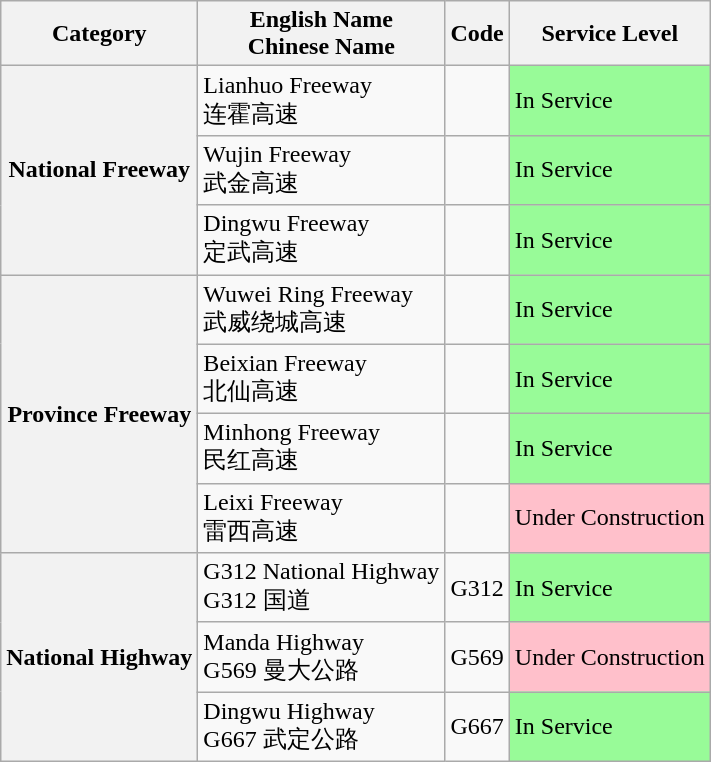<table class="wikitable mw-collapsible">
<tr>
<th>Category</th>
<th>English Name<br>Chinese Name</th>
<th>Code</th>
<th>Service Level</th>
</tr>
<tr>
<th rowspan="3">National Freeway</th>
<td>Lianhuo Freeway<br>连霍高速</td>
<td></td>
<td style="background: palegreen">In Service</td>
</tr>
<tr>
<td>Wujin Freeway<br>武金高速</td>
<td></td>
<td style="background: palegreen">In Service</td>
</tr>
<tr>
<td>Dingwu Freeway<br>定武高速</td>
<td></td>
<td style="background: palegreen">In Service</td>
</tr>
<tr>
<th rowspan="4">Province Freeway</th>
<td>Wuwei Ring Freeway<br>武威绕城高速</td>
<td></td>
<td style="background: palegreen">In Service</td>
</tr>
<tr>
<td>Beixian Freeway<br>北仙高速</td>
<td></td>
<td style="background: palegreen">In Service</td>
</tr>
<tr>
<td>Minhong Freeway<br>民红高速</td>
<td></td>
<td style="background: palegreen">In Service</td>
</tr>
<tr>
<td>Leixi Freeway<br>雷西高速</td>
<td></td>
<td style="background: pink">Under Construction</td>
</tr>
<tr>
<th rowspan="3">National Highway</th>
<td>G312 National Highway<br>G312 国道</td>
<td>G312</td>
<td style="background: palegreen">In Service</td>
</tr>
<tr>
<td>Manda Highway<br>G569 曼大公路</td>
<td>G569</td>
<td style="background: pink">Under Construction</td>
</tr>
<tr>
<td>Dingwu Highway<br>G667 武定公路</td>
<td>G667</td>
<td style="background: palegreen">In Service</td>
</tr>
</table>
